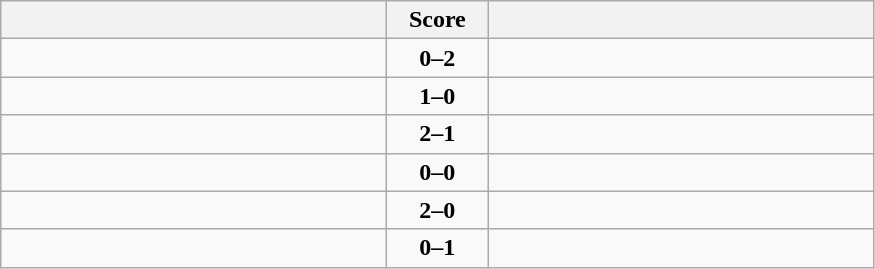<table class="wikitable" style="text-align: center; font-size:100% ">
<tr>
<th align="right" width="250"></th>
<th width="60">Score</th>
<th align="left" width="250"></th>
</tr>
<tr>
<td align=left></td>
<td align=center><strong>0–2</strong></td>
<td align=left><strong></strong></td>
</tr>
<tr>
<td align=left><strong></strong></td>
<td align=center><strong>1–0</strong></td>
<td align=left></td>
</tr>
<tr>
<td align=left><strong></strong></td>
<td align=center><strong>2–1</strong></td>
<td align=left></td>
</tr>
<tr>
<td align=left></td>
<td align=center><strong>0–0</strong></td>
<td align=left></td>
</tr>
<tr>
<td align=left><strong></strong></td>
<td align=center><strong>2–0</strong></td>
<td align=left></td>
</tr>
<tr>
<td align=left></td>
<td align=center><strong>0–1</strong></td>
<td align=left><strong></strong></td>
</tr>
</table>
